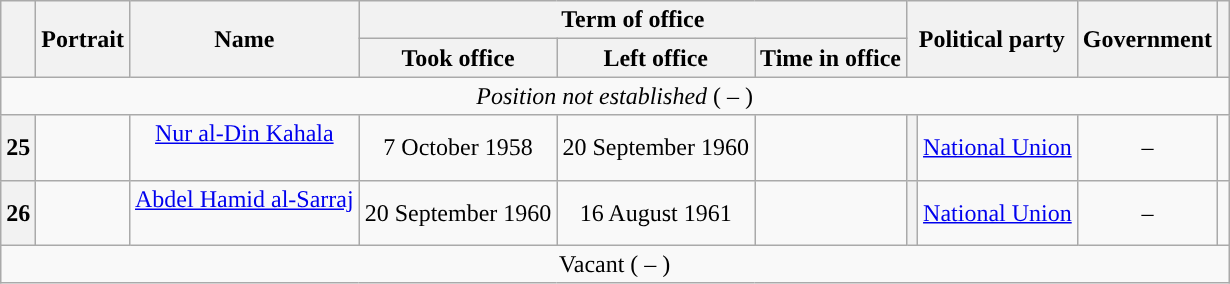<table class="wikitable" style="text-align:center">
<tr>
<th rowspan="2"></th>
<th rowspan="2">Portrait</th>
<th rowspan="2">Name<br></th>
<th colspan="3">Term of office</th>
<th colspan="2" rowspan="2">Political party</th>
<th rowspan="2">Government</th>
<th rowspan="2"></th>
</tr>
<tr>
<th>Took office</th>
<th>Left office</th>
<th>Time in office</th>
</tr>
<tr>
<td colspan="11"><em>Position not established</em> ( – )</td>
</tr>
<tr>
<th>25</th>
<td></td>
<td><a href='#'>Nur al-Din Kahala</a><br><br></td>
<td>7 October 1958</td>
<td>20 September 1960</td>
<td></td>
<th style="background:"></th>
<td><a href='#'>National Union</a></td>
<td>–</td>
<td></td>
</tr>
<tr>
<th>26</th>
<td></td>
<td><a href='#'>Abdel Hamid al-Sarraj</a><br><br></td>
<td>20 September 1960</td>
<td>16 August 1961</td>
<td></td>
<th style="background:"></th>
<td><a href='#'>National Union</a></td>
<td>–</td>
<td></td>
</tr>
<tr>
<td colspan="11">Vacant ( – )</td>
</tr>
</table>
